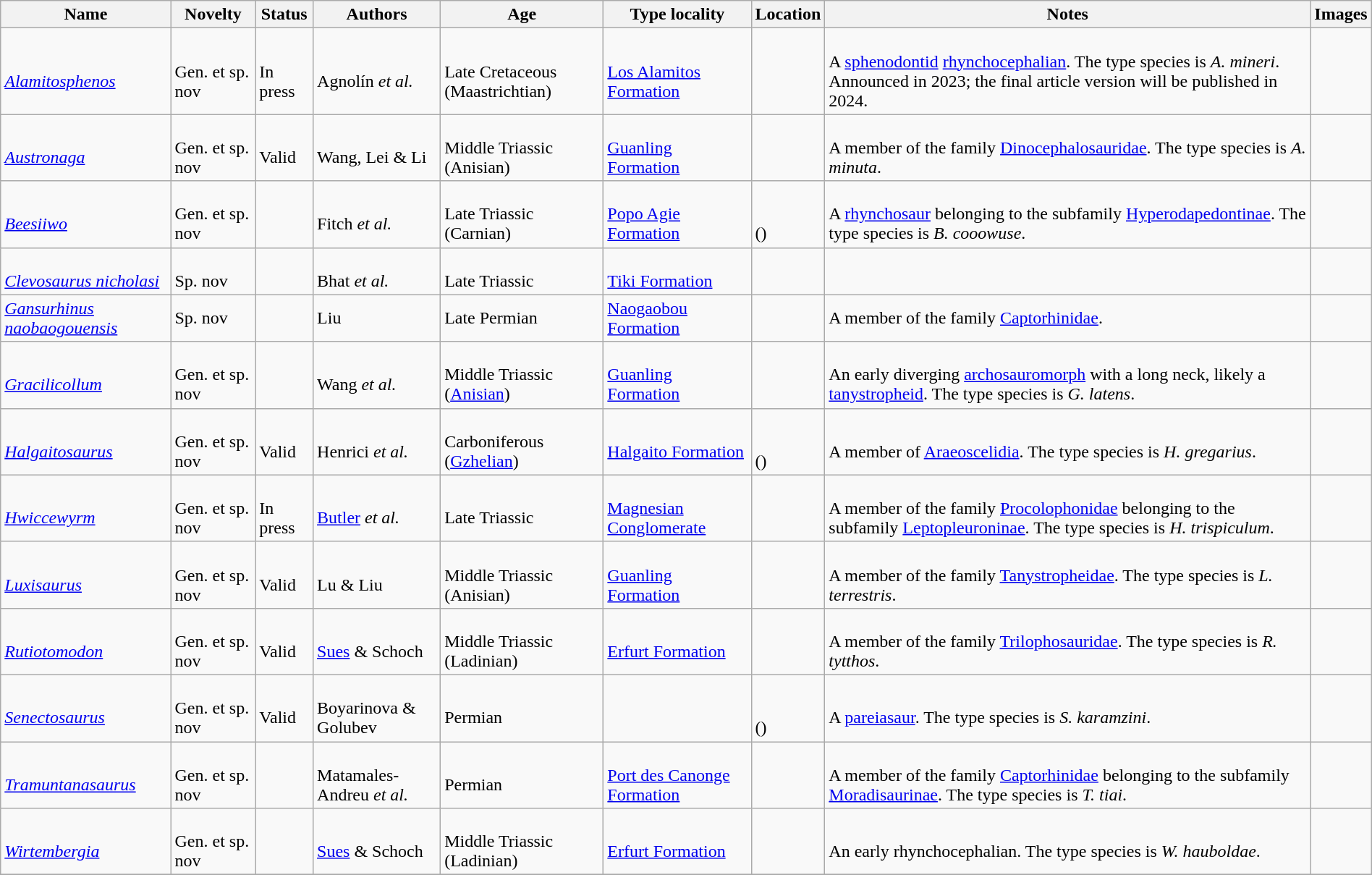<table class="wikitable sortable" align="center" width="100%">
<tr>
<th>Name</th>
<th>Novelty</th>
<th>Status</th>
<th>Authors</th>
<th>Age</th>
<th>Type locality</th>
<th>Location</th>
<th>Notes</th>
<th>Images</th>
</tr>
<tr>
<td><br><em><a href='#'>Alamitosphenos</a></em></td>
<td><br>Gen. et sp. nov</td>
<td><br>In press</td>
<td><br>Agnolín <em>et al.</em></td>
<td><br>Late Cretaceous (Maastrichtian)</td>
<td><br><a href='#'>Los Alamitos Formation</a></td>
<td><br></td>
<td><br>A <a href='#'>sphenodontid</a> <a href='#'>rhynchocephalian</a>. The type species is <em>A. mineri</em>. Announced in 2023; the final article version will be published in 2024.</td>
<td></td>
</tr>
<tr>
<td><br><em><a href='#'>Austronaga</a></em></td>
<td><br>Gen. et sp. nov</td>
<td><br>Valid</td>
<td><br>Wang, Lei & Li</td>
<td><br>Middle Triassic (Anisian)</td>
<td><br><a href='#'>Guanling Formation</a></td>
<td><br></td>
<td><br>A member of the family <a href='#'>Dinocephalosauridae</a>. The type species is <em>A. minuta</em>.</td>
<td></td>
</tr>
<tr>
<td><br><em><a href='#'>Beesiiwo</a></em></td>
<td><br>Gen. et sp. nov</td>
<td></td>
<td><br>Fitch <em>et al.</em></td>
<td><br>Late Triassic (Carnian)</td>
<td><br><a href='#'>Popo Agie Formation</a></td>
<td><br><br>()</td>
<td><br>A <a href='#'>rhynchosaur</a> belonging to the subfamily <a href='#'>Hyperodapedontinae</a>. The type species is <em>B. cooowuse</em>.</td>
<td></td>
</tr>
<tr>
<td><br><em><a href='#'>Clevosaurus nicholasi</a></em></td>
<td><br>Sp. nov</td>
<td></td>
<td><br>Bhat <em>et al.</em></td>
<td><br>Late Triassic</td>
<td><br><a href='#'>Tiki Formation</a></td>
<td><br></td>
<td></td>
<td></td>
</tr>
<tr>
<td><a href='#'><em>Gansurhinus naobaogouensis</em></a></td>
<td>Sp. nov</td>
<td></td>
<td>Liu</td>
<td>Late Permian</td>
<td><a href='#'>Naogaobou Formation</a></td>
<td></td>
<td>A member of the family <a href='#'>Captorhinidae</a>.</td>
<td></td>
</tr>
<tr>
<td><br><em><a href='#'>Gracilicollum</a></em></td>
<td><br>Gen. et sp. nov</td>
<td></td>
<td><br>Wang <em>et al.</em></td>
<td><br>Middle Triassic (<a href='#'>Anisian</a>)</td>
<td><br><a href='#'>Guanling Formation</a></td>
<td><br></td>
<td><br>An early diverging <a href='#'>archosauromorph</a> with a long neck, likely a <a href='#'>tanystropheid</a>. The type species is <em>G. latens</em>.</td>
<td></td>
</tr>
<tr>
<td><br><em><a href='#'>Halgaitosaurus</a></em></td>
<td><br>Gen. et sp. nov</td>
<td><br>Valid</td>
<td><br>Henrici <em>et al.</em></td>
<td><br>Carboniferous (<a href='#'>Gzhelian</a>)</td>
<td><br><a href='#'>Halgaito Formation</a></td>
<td><br><br>()</td>
<td><br>A member of <a href='#'>Araeoscelidia</a>. The type species is <em>H. gregarius</em>.</td>
<td></td>
</tr>
<tr>
<td><br><em><a href='#'>Hwiccewyrm</a></em></td>
<td><br>Gen. et sp. nov</td>
<td><br>In press</td>
<td><br><a href='#'>Butler</a> <em>et al.</em></td>
<td><br>Late Triassic</td>
<td><br><a href='#'>Magnesian Conglomerate</a></td>
<td><br></td>
<td><br>A member of the family <a href='#'>Procolophonidae</a> belonging to the subfamily <a href='#'>Leptopleuroninae</a>. The type species is <em>H. trispiculum</em>.</td>
<td></td>
</tr>
<tr>
<td><br><em><a href='#'>Luxisaurus</a></em></td>
<td><br>Gen. et sp. nov</td>
<td><br>Valid</td>
<td><br>Lu & Liu</td>
<td><br>Middle Triassic (Anisian)</td>
<td><br><a href='#'>Guanling Formation</a></td>
<td><br></td>
<td><br>A member of the family <a href='#'>Tanystropheidae</a>. The type species is <em>L. terrestris</em>.</td>
<td></td>
</tr>
<tr>
<td><br><em><a href='#'>Rutiotomodon</a></em></td>
<td><br>Gen. et sp. nov</td>
<td><br>Valid</td>
<td><br><a href='#'>Sues</a> & Schoch</td>
<td><br>Middle Triassic (Ladinian)</td>
<td><br><a href='#'>Erfurt Formation</a></td>
<td><br></td>
<td><br>A member of the family <a href='#'>Trilophosauridae</a>. The type species is <em>R. tytthos</em>.</td>
<td></td>
</tr>
<tr>
<td><br><em><a href='#'>Senectosaurus</a></em></td>
<td><br>Gen. et sp. nov</td>
<td><br>Valid</td>
<td><br>Boyarinova & Golubev</td>
<td><br>Permian</td>
<td></td>
<td><br><br>()</td>
<td><br>A <a href='#'>pareiasaur</a>. The type species is <em>S. karamzini</em>.</td>
<td></td>
</tr>
<tr>
<td><br><em><a href='#'>Tramuntanasaurus</a></em></td>
<td><br>Gen. et sp. nov</td>
<td></td>
<td><br>Matamales-Andreu <em>et al.</em></td>
<td><br>Permian</td>
<td><br><a href='#'>Port des Canonge Formation</a></td>
<td><br></td>
<td><br>A member of the family <a href='#'>Captorhinidae</a> belonging to the subfamily <a href='#'>Moradisaurinae</a>. The type species is <em>T. tiai</em>.</td>
<td></td>
</tr>
<tr>
<td><br><em><a href='#'>Wirtembergia</a></em></td>
<td><br>Gen. et sp. nov</td>
<td></td>
<td><br><a href='#'>Sues</a> & Schoch</td>
<td><br>Middle Triassic (Ladinian)</td>
<td><br><a href='#'>Erfurt Formation</a></td>
<td><br></td>
<td><br>An early rhynchocephalian. The type species is <em>W. hauboldae</em>.</td>
<td></td>
</tr>
<tr>
</tr>
</table>
